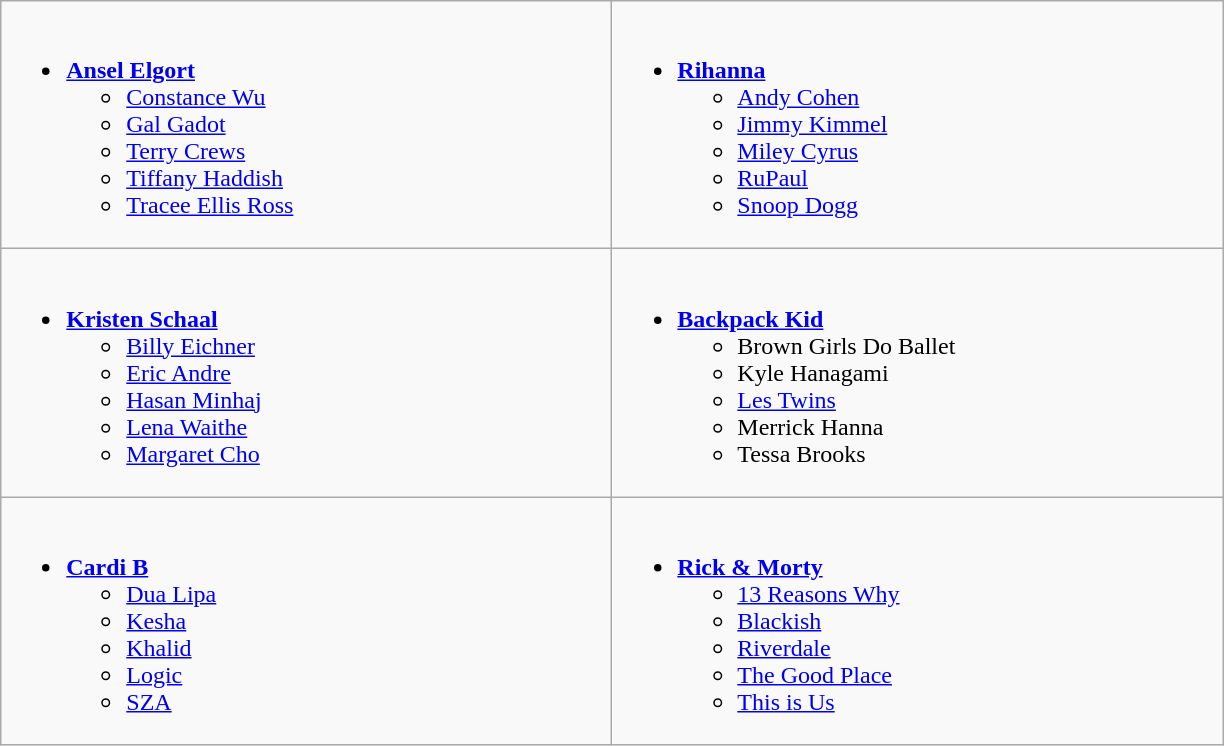<table class=wikitable>
<tr>
<td valign="top" width="400px"><br><ul><li><strong><a href='#'>Ansel Elgort</a></strong><ul><li><a href='#'>Constance Wu</a></li><li><a href='#'>Gal Gadot</a></li><li><a href='#'>Terry Crews</a></li><li><a href='#'>Tiffany Haddish</a></li><li><a href='#'>Tracee Ellis Ross</a></li></ul></li></ul></td>
<td valign="top" width="400px"><br><ul><li><strong><a href='#'>Rihanna</a></strong><ul><li><a href='#'>Andy Cohen</a></li><li><a href='#'>Jimmy Kimmel</a></li><li><a href='#'>Miley Cyrus</a></li><li><a href='#'>RuPaul</a></li><li><a href='#'>Snoop Dogg</a></li></ul></li></ul></td>
</tr>
<tr>
<td valign="top" width="400px"><br><ul><li><strong><a href='#'>Kristen Schaal</a></strong><ul><li><a href='#'>Billy Eichner</a></li><li><a href='#'>Eric Andre</a></li><li><a href='#'>Hasan Minhaj</a></li><li><a href='#'>Lena Waithe</a></li><li><a href='#'>Margaret Cho</a></li></ul></li></ul></td>
<td valign="top" width="400px"><br><ul><li><strong><a href='#'>Backpack Kid</a></strong><ul><li>Brown Girls Do Ballet</li><li>Kyle Hanagami</li><li><a href='#'>Les Twins</a></li><li>Merrick Hanna</li><li>Tessa Brooks</li></ul></li></ul></td>
</tr>
<tr>
<td valign="top" width="400px"><br><ul><li><strong><a href='#'>Cardi B</a></strong><ul><li><a href='#'>Dua Lipa</a></li><li><a href='#'>Kesha</a></li><li><a href='#'>Khalid</a></li><li><a href='#'>Logic</a></li><li><a href='#'>SZA</a></li></ul></li></ul></td>
<td valign="top" width="400px"><br><ul><li><strong><a href='#'>Rick & Morty</a></strong><ul><li><a href='#'>13 Reasons Why</a></li><li><a href='#'>Blackish</a></li><li><a href='#'>Riverdale</a></li><li><a href='#'>The Good Place</a></li><li><a href='#'>This is Us</a></li></ul></li></ul></td>
</tr>
</table>
